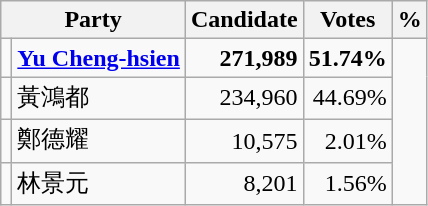<table class="wikitable">
<tr>
<th colspan="2">Party</th>
<th>Candidate</th>
<th>Votes</th>
<th>%</th>
</tr>
<tr>
<td></td>
<td><strong><a href='#'>Yu Cheng-hsien</a></strong></td>
<td align="right"><strong>271,989</strong></td>
<td align="right"><strong>51.74%</strong></td>
</tr>
<tr>
<td></td>
<td>黃鴻都</td>
<td align="right">234,960</td>
<td align="right">44.69%</td>
</tr>
<tr>
<td></td>
<td>鄭德耀</td>
<td align="right">10,575</td>
<td align="right">2.01%</td>
</tr>
<tr>
<td></td>
<td>林景元</td>
<td align="right">8,201</td>
<td align="right">1.56%</td>
</tr>
</table>
